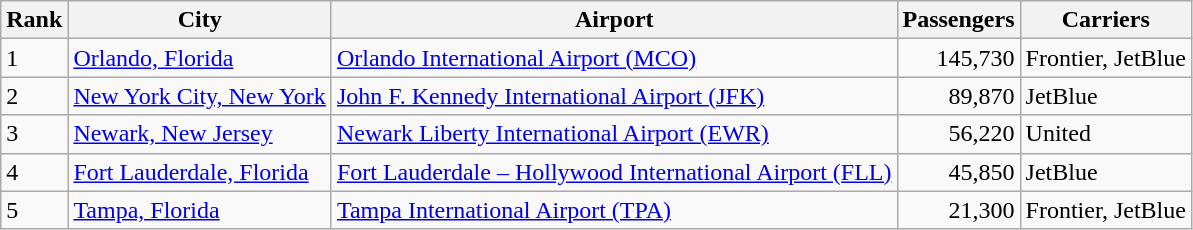<table class="wikitable">
<tr>
<th>Rank</th>
<th>City</th>
<th>Airport</th>
<th>Passengers</th>
<th>Carriers</th>
</tr>
<tr>
<td>1</td>
<td><a href='#'>Orlando, Florida</a></td>
<td><a href='#'>Orlando International Airport (MCO)</a></td>
<td align=right>145,730</td>
<td>Frontier, JetBlue</td>
</tr>
<tr>
<td>2</td>
<td><a href='#'>New York City, New York</a></td>
<td><a href='#'>John F. Kennedy International Airport (JFK)</a></td>
<td align=right>89,870</td>
<td>JetBlue</td>
</tr>
<tr>
<td>3</td>
<td><a href='#'>Newark, New Jersey</a></td>
<td><a href='#'>Newark Liberty International Airport (EWR)</a></td>
<td align=right>56,220</td>
<td>United</td>
</tr>
<tr>
<td>4</td>
<td><a href='#'>Fort Lauderdale, Florida</a></td>
<td><a href='#'>Fort Lauderdale – Hollywood International Airport (FLL)</a></td>
<td align=right>45,850</td>
<td>JetBlue</td>
</tr>
<tr>
<td>5</td>
<td><a href='#'>Tampa, Florida</a></td>
<td><a href='#'>Tampa International Airport (TPA)</a></td>
<td align=right>21,300</td>
<td>Frontier, JetBlue</td>
</tr>
</table>
